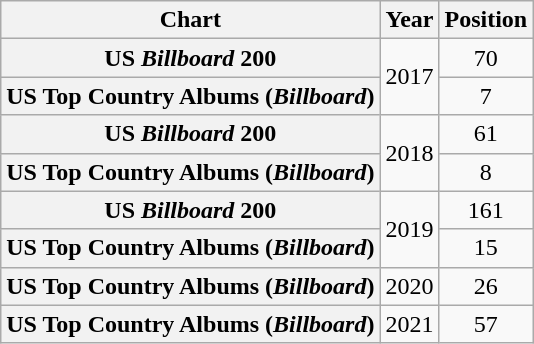<table class="wikitable sortable plainrowheaders" style="text-align:center">
<tr>
<th scope="col">Chart</th>
<th scope="col">Year</th>
<th scope="col">Position</th>
</tr>
<tr>
<th scope="row">US <em>Billboard</em> 200</th>
<td rowspan="2">2017</td>
<td>70</td>
</tr>
<tr>
<th scope="row">US Top Country Albums (<em>Billboard</em>)</th>
<td>7</td>
</tr>
<tr>
<th scope="row">US <em>Billboard</em> 200</th>
<td rowspan="2">2018</td>
<td>61</td>
</tr>
<tr>
<th scope="row">US Top Country Albums (<em>Billboard</em>)</th>
<td>8</td>
</tr>
<tr>
<th scope="row">US <em>Billboard</em> 200</th>
<td rowspan="2">2019</td>
<td>161</td>
</tr>
<tr>
<th scope="row">US Top Country Albums (<em>Billboard</em>)</th>
<td>15</td>
</tr>
<tr>
<th scope="row">US Top Country Albums (<em>Billboard</em>)</th>
<td>2020</td>
<td>26</td>
</tr>
<tr>
<th scope="row">US Top Country Albums (<em>Billboard</em>)</th>
<td>2021</td>
<td>57</td>
</tr>
</table>
